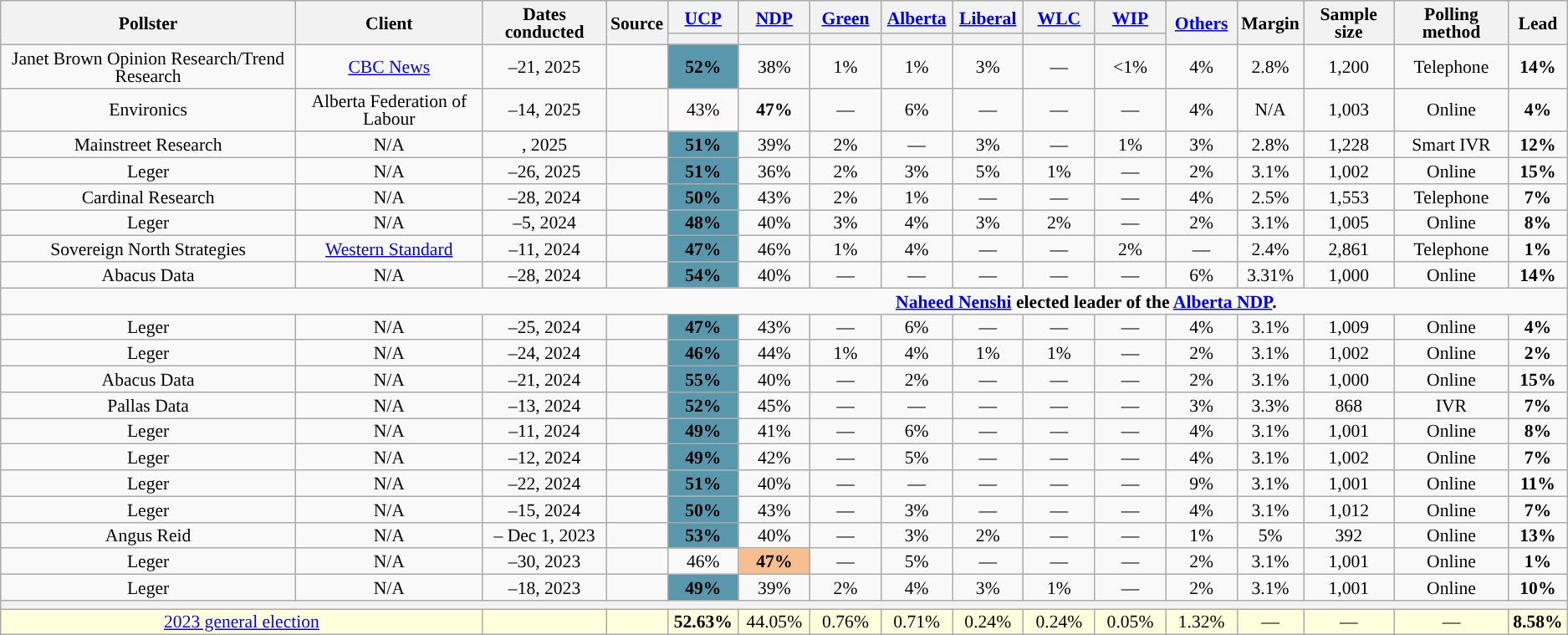<table class="wikitable sortable tpl-blanktable" style="text-align:center;font-size:90%;line-height:14px">
<tr>
<th rowspan="2">Pollster</th>
<th rowspan="2">Client</th>
<th rowspan="2">Dates conducted</th>
<th rowspan="2">Source</th>
<th style="width:50px;" class="unsortable"><a href='#'>UCP</a></th>
<th style="width:50px;" class="unsortable"><a href='#'>NDP</a></th>
<th style="width:50px;" class="unsortable"><a href='#'>Green</a></th>
<th style="width:50px;" class="unsortable"><a href='#'>Alberta</a></th>
<th style="width:50px;" class="unsortable"><a href='#'>Liberal</a></th>
<th style="width:50px;" class="unsortable"><a href='#'>WLC</a></th>
<th style="width:50px;" class="unsortable"><a href='#'>WIP</a></th>
<th rowspan="2" style="width:50px;"><a href='#'>Others</a></th>
<th rowspan="2">Margin </th>
<th rowspan="2">Sample size</th>
<th rowspan="2">Polling method</th>
<th rowspan="2" style="width:20px;">Lead</th>
</tr>
<tr>
<th style="background:"></th>
<th style="background:"></th>
<th style="background:"></th>
<th style="background:"></th>
<th style="background:"></th>
<th style="background:"></th>
<th style="background:"></th>
</tr>
<tr>
<td>Janet Brown Opinion Research/Trend Research</td>
<td><a href='#'>CBC News</a></td>
<td>–21, 2025</td>
<td></td>
<td style="background:#5998AC;"><strong>52%</strong></td>
<td>38%</td>
<td>1%</td>
<td>1%</td>
<td>3%</td>
<td>—</td>
<td><1%</td>
<td>4%</td>
<td>2.8%</td>
<td>1,200</td>
<td>Telephone</td>
<td style="background:"><strong>14%</strong></td>
</tr>
<tr>
<td>Environics</td>
<td>Alberta Federation of Labour</td>
<td>–14, 2025</td>
<td></td>
<td>43%</td>
<td style="background:"><strong>47%</strong></td>
<td>—</td>
<td>6%</td>
<td>—</td>
<td>—</td>
<td>—</td>
<td>4%</td>
<td>N/A</td>
<td>1,003</td>
<td>Online</td>
<td style="background:"><strong>4%</strong></td>
</tr>
<tr>
<td>Mainstreet Research</td>
<td>N/A</td>
<td>, 2025</td>
<td></td>
<td style="background:#5998AC;"><strong>51%</strong></td>
<td>39%</td>
<td>2%</td>
<td>—</td>
<td>3%</td>
<td>—</td>
<td>1%</td>
<td>3%</td>
<td>2.8%</td>
<td>1,228</td>
<td>Smart IVR</td>
<td style="background:"><strong>12%</strong></td>
</tr>
<tr>
<td>Leger</td>
<td>N/A</td>
<td>–26, 2025</td>
<td></td>
<td style="background:#5998AC;"><strong>51%</strong></td>
<td>36%</td>
<td>2%</td>
<td>3%</td>
<td>5%</td>
<td>1%</td>
<td>—</td>
<td>2%</td>
<td>3.1%</td>
<td>1,002</td>
<td>Online</td>
<td style="background:"><strong>15%</strong></td>
</tr>
<tr>
<td>Cardinal Research</td>
<td>N/A</td>
<td>–28, 2024</td>
<td></td>
<td style="background:#5998AC;"><strong>50%</strong></td>
<td>43%</td>
<td>2%</td>
<td>1%</td>
<td>—</td>
<td>—</td>
<td>—</td>
<td>4%</td>
<td>2.5%</td>
<td>1,553</td>
<td>Telephone</td>
<td style="background:"><strong>7%</strong></td>
</tr>
<tr>
<td>Leger</td>
<td>N/A</td>
<td>–5, 2024</td>
<td></td>
<td style="background:#5998AC;"><strong>48%</strong></td>
<td>40%</td>
<td>3%</td>
<td>4%</td>
<td>3%</td>
<td>2%</td>
<td>—</td>
<td>2%</td>
<td>3.1%</td>
<td>1,005</td>
<td>Online</td>
<td style="background:"><strong>8%</strong></td>
</tr>
<tr>
<td>Sovereign North Strategies</td>
<td><a href='#'>Western Standard</a></td>
<td>–11, 2024</td>
<td></td>
<td style="background:#5998AC;"><strong>47%</strong></td>
<td>46%</td>
<td>1%</td>
<td>4%</td>
<td>—</td>
<td>—</td>
<td>2%</td>
<td>—</td>
<td>2.4%</td>
<td>2,861</td>
<td>Telephone</td>
<td style="background:"><strong>1%</strong></td>
</tr>
<tr>
<td>Abacus Data</td>
<td>N/A</td>
<td>–28, 2024</td>
<td></td>
<td style="background:#5998AC;"><strong>54%</strong></td>
<td>40%</td>
<td>—</td>
<td>—</td>
<td>—</td>
<td>—</td>
<td>—</td>
<td>6%</td>
<td>3.31%</td>
<td>1,000</td>
<td>Online</td>
<td style="background:"><strong>14%</strong></td>
</tr>
<tr>
<td style="border-right-style:hidden;" colspan="2"></td>
<td style="border-right-style:hidden;"><strong></strong></td>
<td colspan="13"><strong><a href='#'>Naheed Nenshi</a> elected leader of the <a href='#'>Alberta NDP</a>.</strong></td>
</tr>
<tr>
<td>Leger</td>
<td>N/A</td>
<td>–25, 2024</td>
<td></td>
<td style="background:#5998AC;"><strong>47%</strong></td>
<td>43%</td>
<td>—</td>
<td>6%</td>
<td>—</td>
<td>—</td>
<td>—</td>
<td>4%</td>
<td>3.1%</td>
<td>1,009</td>
<td>Online</td>
<td style="background:"><strong>4%</strong></td>
</tr>
<tr>
<td>Leger</td>
<td>N/A</td>
<td>–24, 2024</td>
<td></td>
<td style="background:#5998AC;"><strong>46%</strong></td>
<td>44%</td>
<td>1%</td>
<td>4%</td>
<td>1%</td>
<td>1%</td>
<td>—</td>
<td>2%</td>
<td>3.1%</td>
<td>1,002</td>
<td>Online</td>
<td style="background:"><strong>2%</strong></td>
</tr>
<tr>
<td>Abacus Data</td>
<td>N/A</td>
<td>–21, 2024</td>
<td></td>
<td style="background:#5998AC;"><strong>55%</strong></td>
<td>40%</td>
<td>—</td>
<td>2%</td>
<td>—</td>
<td>—</td>
<td>—</td>
<td>2%</td>
<td>3.1%</td>
<td>1,000</td>
<td>Online</td>
<td style="background:"><strong>15%</strong></td>
</tr>
<tr>
<td>Pallas Data</td>
<td>N/A</td>
<td>–13, 2024</td>
<td></td>
<td style="background:#5998AC;"><strong>52%</strong></td>
<td>45%</td>
<td>—</td>
<td>—</td>
<td>—</td>
<td>—</td>
<td>—</td>
<td>3%</td>
<td>3.3%</td>
<td>868</td>
<td>IVR</td>
<td style="background:"><strong>7%</strong></td>
</tr>
<tr>
<td>Leger</td>
<td>N/A</td>
<td>–11, 2024</td>
<td></td>
<td style="background:#5998AC;"><strong>49%</strong></td>
<td>41%</td>
<td>—</td>
<td>6%</td>
<td>—</td>
<td>—</td>
<td>—</td>
<td>4%</td>
<td>3.1%</td>
<td>1,001</td>
<td>Online</td>
<td style="background:"><strong>8%</strong></td>
</tr>
<tr>
<td>Leger</td>
<td>N/A</td>
<td>–12, 2024</td>
<td></td>
<td style="background:#5998AC;"><strong>49%</strong></td>
<td>42%</td>
<td>—</td>
<td>5%</td>
<td>—</td>
<td>—</td>
<td>—</td>
<td>4%</td>
<td>3.1%</td>
<td>1,002</td>
<td>Online</td>
<td style="background:"><strong>7%</strong></td>
</tr>
<tr>
<td>Leger</td>
<td>N/A</td>
<td>–22, 2024</td>
<td></td>
<td style="background:#5998AC;"><strong>51%</strong></td>
<td>40%</td>
<td>—</td>
<td>—</td>
<td>—</td>
<td>—</td>
<td>—</td>
<td>9%</td>
<td>3.1%</td>
<td>1,001</td>
<td>Online</td>
<td style="background:"><strong>11%</strong></td>
</tr>
<tr>
<td>Leger</td>
<td>N/A</td>
<td>–15, 2024</td>
<td></td>
<td style="background:#5998AC;"><strong>50%</strong></td>
<td>43%</td>
<td>—</td>
<td>3%</td>
<td>—</td>
<td>—</td>
<td>—</td>
<td>4%</td>
<td>3.1%</td>
<td>1,012</td>
<td>Online</td>
<td style="background:"><strong>7%</strong></td>
</tr>
<tr>
<td>Angus Reid</td>
<td>N/A</td>
<td> – Dec 1, 2023</td>
<td></td>
<td style="background:#5998AC;"><strong>53%</strong></td>
<td>40%</td>
<td>—</td>
<td>3%</td>
<td>2%</td>
<td>—</td>
<td>—</td>
<td>1%</td>
<td>5%</td>
<td>392</td>
<td>Online</td>
<td style="background:"><strong>13%</strong></td>
</tr>
<tr>
<td>Leger</td>
<td>N/A</td>
<td>–30, 2023</td>
<td></td>
<td>46%</td>
<td style="text-align:center;background:#f7bf8f"><strong>47%</strong></td>
<td>—</td>
<td>5%</td>
<td>—</td>
<td>—</td>
<td>—</td>
<td>2%</td>
<td>3.1%</td>
<td>1,001</td>
<td>Online</td>
<td style="background:"><strong>1%</strong></td>
</tr>
<tr>
<td>Leger</td>
<td>N/A</td>
<td>–18, 2023</td>
<td></td>
<td style="background:#5998AC;"><strong>49%</strong></td>
<td>39%</td>
<td>2%</td>
<td>4%</td>
<td>3%</td>
<td>1%</td>
<td>—</td>
<td>2%</td>
<td>3.1%</td>
<td>1,001</td>
<td>Online</td>
<td style="background:"><strong>10%</strong></td>
</tr>
<tr>
<th colspan="16"></th>
</tr>
<tr style="background:#ffd;">
<td colspan="2"><a href='#'>2023 general election</a></td>
<td></td>
<td></td>
<td><strong>52.63%</strong></td>
<td>44.05%</td>
<td>0.76%</td>
<td>0.71%</td>
<td>0.24%</td>
<td>0.24%</td>
<td>0.05%</td>
<td>1.32%</td>
<td>—</td>
<td>—</td>
<td>—</td>
<td style="background:"><strong>8.58%</strong></td>
</tr>
</table>
